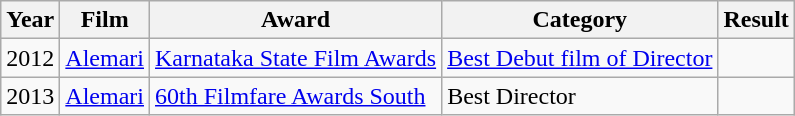<table class="wikitable sortable">
<tr>
<th>Year</th>
<th>Film</th>
<th>Award</th>
<th>Category</th>
<th>Result</th>
</tr>
<tr>
<td>2012</td>
<td><a href='#'>Alemari</a></td>
<td><a href='#'>Karnataka State Film Awards</a></td>
<td><a href='#'>Best Debut film of Director</a></td>
<td></td>
</tr>
<tr>
<td>2013</td>
<td><a href='#'>Alemari</a></td>
<td><a href='#'>60th Filmfare Awards South</a></td>
<td>Best Director</td>
<td></td>
</tr>
</table>
